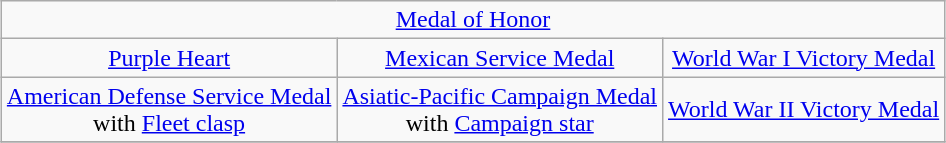<table class="wikitable" style="margin:1em auto; text-align:center;">
<tr>
<td colspan="4"><a href='#'>Medal of Honor</a></td>
</tr>
<tr>
<td colspan=2><a href='#'>Purple Heart</a></td>
<td><a href='#'>Mexican Service Medal</a></td>
<td><a href='#'>World War I Victory Medal</a></td>
</tr>
<tr>
<td colspan=2><a href='#'>American Defense Service Medal</a><br> with <a href='#'>Fleet clasp</a></td>
<td><a href='#'>Asiatic-Pacific Campaign Medal</a><br> with <a href='#'>Campaign star</a></td>
<td><a href='#'>World War II Victory Medal</a></td>
</tr>
<tr>
</tr>
</table>
